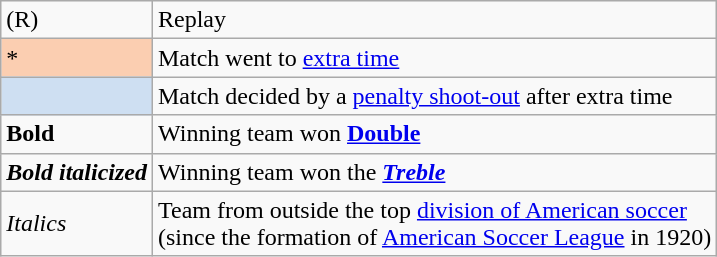<table class="wikitable">
<tr>
<td>(R)</td>
<td>Replay</td>
</tr>
<tr>
<td style="background:#FBCEB1">*</td>
<td>Match went to <a href='#'>extra time</a></td>
</tr>
<tr>
<td style="background:#cedff2"></td>
<td>Match decided by a <a href='#'>penalty shoot-out</a> after extra time</td>
</tr>
<tr>
<td><strong>Bold</strong></td>
<td>Winning team won <strong><a href='#'>Double</a></strong></td>
</tr>
<tr>
<td><strong><em>Bold italicized</em></strong></td>
<td>Winning team won the <strong><em><a href='#'>Treble</a></em></strong></td>
</tr>
<tr>
<td><em>Italics</em></td>
<td>Team from outside the top <a href='#'>division of American soccer</a><br>(since the formation of <a href='#'>American Soccer League</a> in 1920)</td>
</tr>
</table>
